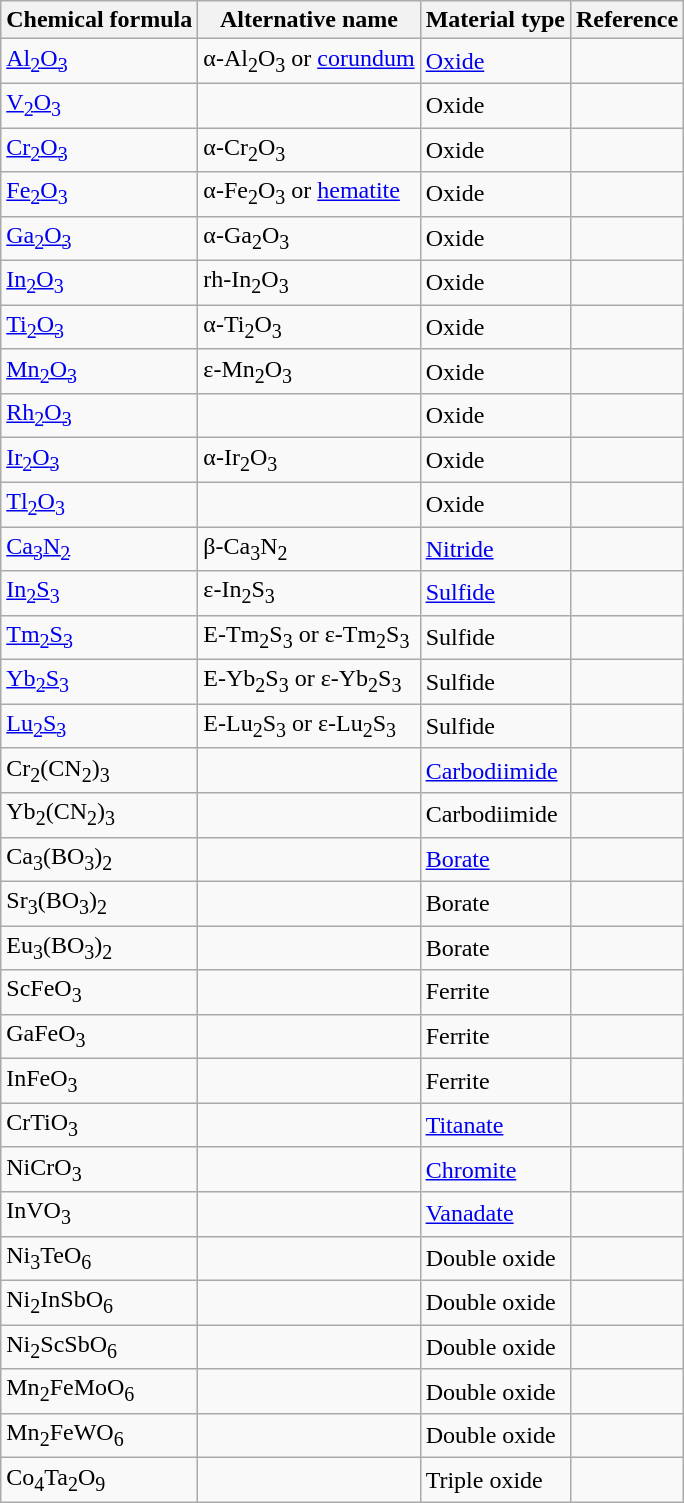<table class="wikitable sortable">
<tr>
<th>Chemical formula</th>
<th>Alternative name</th>
<th>Material type</th>
<th>Reference</th>
</tr>
<tr>
<td><a href='#'>Al<sub>2</sub>O<sub>3</sub></a></td>
<td>α-Al<sub>2</sub>O<sub>3</sub> or <a href='#'>corundum</a></td>
<td><a href='#'>Oxide</a></td>
<td></td>
</tr>
<tr>
<td><a href='#'>V<sub>2</sub>O<sub>3</sub></a></td>
<td></td>
<td>Oxide</td>
<td></td>
</tr>
<tr>
<td><a href='#'>Cr<sub>2</sub>O<sub>3</sub></a></td>
<td>α-Cr<sub>2</sub>O<sub>3</sub></td>
<td>Oxide</td>
<td></td>
</tr>
<tr>
<td><a href='#'>Fe<sub>2</sub>O<sub>3</sub></a></td>
<td>α-Fe<sub>2</sub>O<sub>3</sub> or <a href='#'>hematite</a></td>
<td>Oxide</td>
<td></td>
</tr>
<tr>
<td><a href='#'>Ga<sub>2</sub>O<sub>3</sub></a></td>
<td>α-Ga<sub>2</sub>O<sub>3</sub></td>
<td>Oxide</td>
<td></td>
</tr>
<tr>
<td><a href='#'>In<sub>2</sub>O<sub>3</sub></a></td>
<td>rh-In<sub>2</sub>O<sub>3</sub></td>
<td>Oxide</td>
<td></td>
</tr>
<tr>
<td><a href='#'>Ti<sub>2</sub>O<sub>3</sub></a></td>
<td>α-Ti<sub>2</sub>O<sub>3</sub></td>
<td>Oxide</td>
<td></td>
</tr>
<tr>
<td><a href='#'>Mn<sub>2</sub>O<sub>3</sub></a></td>
<td>ε-Mn<sub>2</sub>O<sub>3</sub></td>
<td>Oxide</td>
<td></td>
</tr>
<tr>
<td><a href='#'>Rh<sub>2</sub>O<sub>3</sub></a></td>
<td></td>
<td>Oxide</td>
<td></td>
</tr>
<tr>
<td><a href='#'>Ir<sub>2</sub>O<sub>3</sub></a></td>
<td>α-Ir<sub>2</sub>O<sub>3</sub></td>
<td>Oxide</td>
<td></td>
</tr>
<tr>
<td><a href='#'>Tl<sub>2</sub>O<sub>3</sub></a></td>
<td></td>
<td>Oxide</td>
<td></td>
</tr>
<tr>
<td><a href='#'>Ca<sub>3</sub>N<sub>2</sub></a></td>
<td>β-Ca<sub>3</sub>N<sub>2</sub></td>
<td><a href='#'>Nitride</a></td>
<td></td>
</tr>
<tr>
<td><a href='#'>In<sub>2</sub>S<sub>3</sub></a></td>
<td>ε-In<sub>2</sub>S<sub>3</sub></td>
<td><a href='#'>Sulfide</a></td>
<td></td>
</tr>
<tr>
<td><a href='#'>Tm<sub>2</sub>S<sub>3</sub></a></td>
<td>E-Tm<sub>2</sub>S<sub>3</sub> or ε-Tm<sub>2</sub>S<sub>3</sub></td>
<td>Sulfide</td>
<td></td>
</tr>
<tr>
<td><a href='#'>Yb<sub>2</sub>S<sub>3</sub></a></td>
<td>E-Yb<sub>2</sub>S<sub>3</sub> or ε-Yb<sub>2</sub>S<sub>3</sub></td>
<td>Sulfide</td>
<td></td>
</tr>
<tr>
<td><a href='#'>Lu<sub>2</sub>S<sub>3</sub></a></td>
<td>E-Lu<sub>2</sub>S<sub>3</sub> or ε-Lu<sub>2</sub>S<sub>3</sub></td>
<td>Sulfide</td>
<td></td>
</tr>
<tr>
<td>Cr<sub>2</sub>(CN<sub>2</sub>)<sub>3</sub></td>
<td></td>
<td><a href='#'>Carbodiimide</a></td>
<td></td>
</tr>
<tr>
<td>Yb<sub>2</sub>(CN<sub>2</sub>)<sub>3</sub></td>
<td></td>
<td>Carbodiimide</td>
<td></td>
</tr>
<tr>
<td>Ca<sub>3</sub>(BO<sub>3</sub>)<sub>2</sub></td>
<td></td>
<td><a href='#'>Borate</a></td>
<td></td>
</tr>
<tr>
<td>Sr<sub>3</sub>(BO<sub>3</sub>)<sub>2</sub></td>
<td></td>
<td>Borate</td>
<td></td>
</tr>
<tr>
<td>Eu<sub>3</sub>(BO<sub>3</sub>)<sub>2</sub></td>
<td></td>
<td>Borate</td>
<td></td>
</tr>
<tr>
<td>ScFeO<sub>3</sub></td>
<td></td>
<td>Ferrite</td>
<td></td>
</tr>
<tr>
<td>GaFeO<sub>3</sub></td>
<td></td>
<td>Ferrite</td>
<td></td>
</tr>
<tr>
<td>InFeO<sub>3</sub></td>
<td></td>
<td>Ferrite</td>
<td></td>
</tr>
<tr>
<td>CrTiO<sub>3</sub></td>
<td></td>
<td><a href='#'>Titanate</a></td>
<td></td>
</tr>
<tr>
<td>NiCrO<sub>3</sub></td>
<td></td>
<td><a href='#'>Chromite</a></td>
<td></td>
</tr>
<tr>
<td>InVO<sub>3</sub></td>
<td></td>
<td><a href='#'>Vanadate</a></td>
<td></td>
</tr>
<tr>
<td>Ni<sub>3</sub>TeO<sub>6</sub></td>
<td></td>
<td>Double oxide</td>
<td></td>
</tr>
<tr>
<td>Ni<sub>2</sub>InSbO<sub>6</sub></td>
<td></td>
<td>Double oxide</td>
<td></td>
</tr>
<tr>
<td>Ni<sub>2</sub>ScSbO<sub>6</sub></td>
<td></td>
<td>Double oxide</td>
<td></td>
</tr>
<tr>
<td>Mn<sub>2</sub>FeMoO<sub>6</sub></td>
<td></td>
<td>Double oxide</td>
<td></td>
</tr>
<tr>
<td>Mn<sub>2</sub>FeWO<sub>6</sub></td>
<td></td>
<td>Double oxide</td>
<td></td>
</tr>
<tr>
<td>Co<sub>4</sub>Ta<sub>2</sub>O<sub>9</sub></td>
<td></td>
<td>Triple oxide</td>
<td></td>
</tr>
</table>
